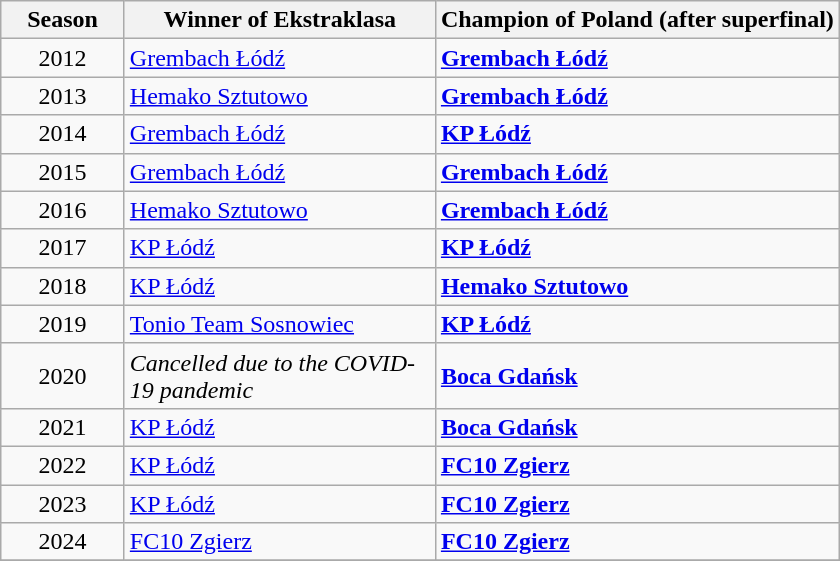<table class="wikitable" style="text-align:left;">
<tr>
<th width="75">Season</th>
<th width="200">Winner of Ekstraklasa</th>
<th !width="250">Champion of Poland (after superfinal)</th>
</tr>
<tr>
<td align="center">2012</td>
<td><a href='#'>Grembach Łódź</a></td>
<td><strong><a href='#'>Grembach Łódź</a></strong></td>
</tr>
<tr>
<td align="center">2013</td>
<td><a href='#'>Hemako Sztutowo</a></td>
<td><strong><a href='#'>Grembach Łódź</a></strong></td>
</tr>
<tr>
<td align="center">2014</td>
<td><a href='#'>Grembach Łódź</a></td>
<td><strong><a href='#'>KP Łódź</a></strong></td>
</tr>
<tr>
<td align="center">2015</td>
<td><a href='#'>Grembach Łódź</a></td>
<td><strong><a href='#'>Grembach Łódź</a></strong></td>
</tr>
<tr>
<td align="center">2016</td>
<td><a href='#'>Hemako Sztutowo</a></td>
<td><strong><a href='#'>Grembach Łódź</a></strong></td>
</tr>
<tr>
<td align="center">2017</td>
<td><a href='#'>KP Łódź</a></td>
<td><strong><a href='#'>KP Łódź</a></strong></td>
</tr>
<tr>
<td align="center">2018</td>
<td><a href='#'>KP Łódź</a></td>
<td><strong><a href='#'>Hemako Sztutowo</a></strong></td>
</tr>
<tr>
<td align="center">2019</td>
<td><a href='#'>Tonio Team Sosnowiec</a></td>
<td><strong><a href='#'>KP Łódź</a></strong></td>
</tr>
<tr>
<td align="center">2020</td>
<td><em>Cancelled due to the COVID-19 pandemic</em></td>
<td><strong><a href='#'>Boca Gdańsk</a></strong></td>
</tr>
<tr>
<td align="center">2021</td>
<td><a href='#'>KP Łódź</a></td>
<td><strong><a href='#'>Boca Gdańsk</a></strong></td>
</tr>
<tr>
<td align="center">2022</td>
<td><a href='#'>KP Łódź</a></td>
<td><strong><a href='#'>FC10 Zgierz</a></strong></td>
</tr>
<tr>
<td align="center">2023</td>
<td><a href='#'>KP Łódź</a></td>
<td><strong><a href='#'>FC10 Zgierz</a></strong></td>
</tr>
<tr>
<td align="center">2024</td>
<td><a href='#'>FC10 Zgierz</a></td>
<td><strong><a href='#'>FC10 Zgierz</a></strong></td>
</tr>
<tr>
</tr>
</table>
